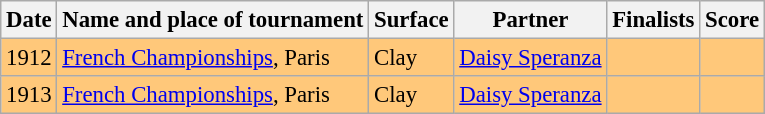<table class="sortable wikitable" style="font-size: 95%">
<tr>
<th>Date</th>
<th>Name and place of tournament</th>
<th>Surface</th>
<th>Partner</th>
<th>Finalists</th>
<th>Score</th>
</tr>
<tr bgcolor="#ffc87a">
<td align="right">1912</td>
<td><a href='#'>French Championships</a>, Paris</td>
<td>Clay</td>
<td> <a href='#'>Daisy Speranza</a></td>
<td></td>
<td></td>
</tr>
<tr bgcolor="#ffc87a">
<td>1913</td>
<td><a href='#'>French Championships</a>, Paris</td>
<td>Clay</td>
<td> <a href='#'>Daisy Speranza</a></td>
<td></td>
<td></td>
</tr>
</table>
